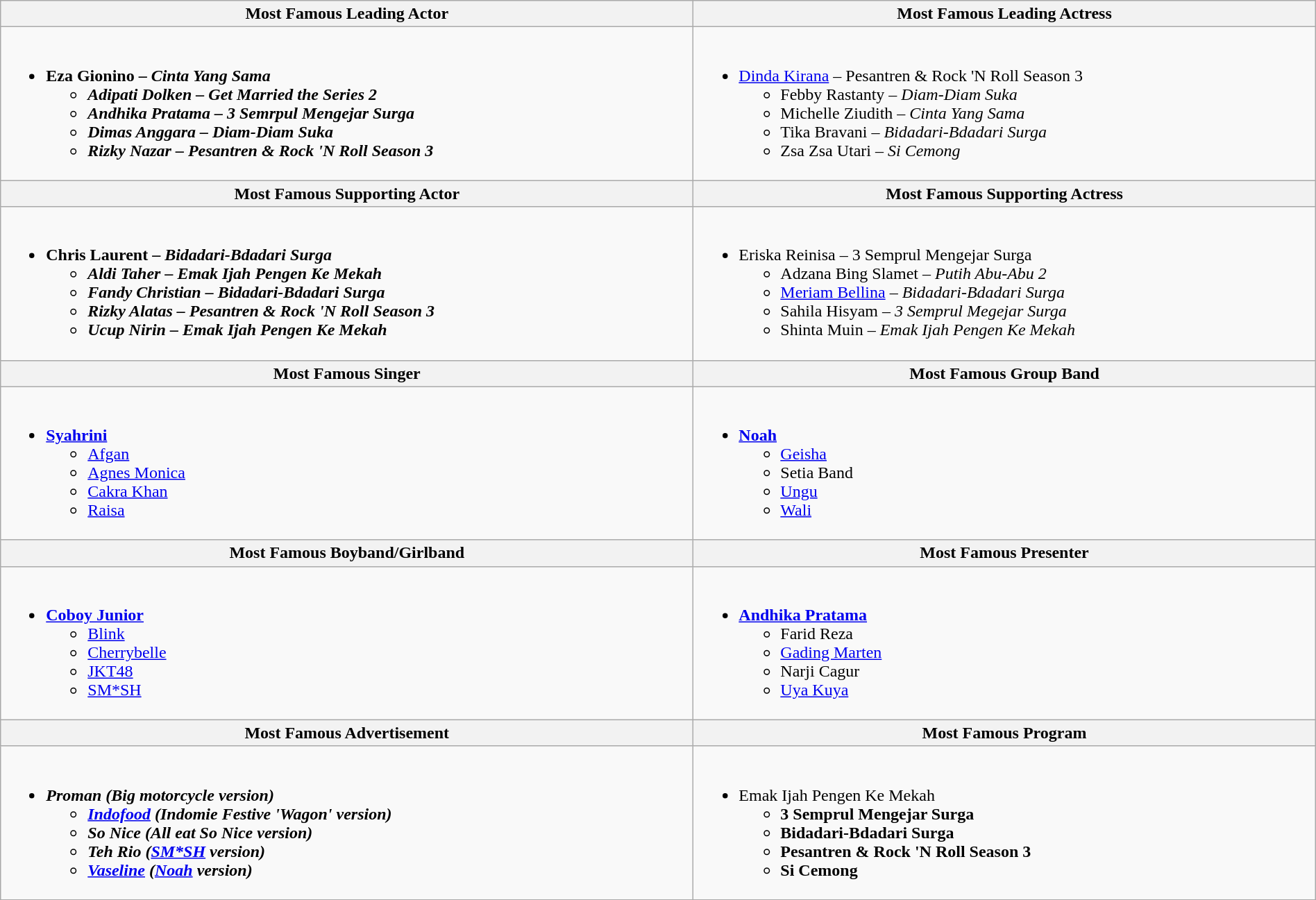<table class="wikitable" style="width:100%;">
<tr>
<th>Most Famous Leading Actor</th>
<th>Most Famous Leading Actress</th>
</tr>
<tr>
<td valign= "top"><br><ul><li><strong>Eza Gionino – <em>Cinta Yang Sama<strong><em><ul><li>Adipati Dolken – </em>Get Married the Series 2<em></li><li>Andhika Pratama – </em>3 Semrpul Mengejar Surga<em></li><li>Dimas Anggara – </em>Diam-Diam Suka<em></li><li>Rizky Nazar – </em>Pesantren & Rock 'N Roll Season 3<em></li></ul></li></ul></td>
<td valign= "top"><br><ul><li></strong><a href='#'>Dinda Kirana</a> – </em>Pesantren & Rock 'N Roll Season 3</em></strong><ul><li>Febby Rastanty – <em>Diam-Diam Suka</em></li><li>Michelle Ziudith – <em>Cinta Yang Sama</em></li><li>Tika Bravani – <em>Bidadari-Bdadari Surga</em></li><li>Zsa Zsa Utari – <em>Si Cemong</em></li></ul></li></ul></td>
</tr>
<tr>
<th>Most Famous Supporting Actor</th>
<th>Most Famous Supporting Actress</th>
</tr>
<tr>
<td valign= "top"><br><ul><li><strong>Chris Laurent – <em>Bidadari-Bdadari Surga<strong><em><ul><li>Aldi Taher – </em>Emak Ijah Pengen Ke Mekah<em></li><li>Fandy Christian – </em>Bidadari-Bdadari Surga<em></li><li>Rizky Alatas – </em>Pesantren & Rock 'N Roll Season 3<em></li><li>Ucup Nirin – </em>Emak Ijah Pengen Ke Mekah<em></li></ul></li></ul></td>
<td valign= "top"><br><ul><li></strong>Eriska Reinisa – </em>3 Semprul Mengejar Surga</em></strong><ul><li>Adzana Bing Slamet – <em>Putih Abu-Abu 2</em></li><li><a href='#'>Meriam Bellina</a> – <em>Bidadari-Bdadari Surga</em></li><li>Sahila Hisyam – <em>3 Semprul Megejar Surga</em></li><li>Shinta Muin – <em>Emak Ijah Pengen Ke Mekah</em></li></ul></li></ul></td>
</tr>
<tr>
<th>Most Famous Singer</th>
<th>Most Famous Group Band</th>
</tr>
<tr>
<td valign= "top"><br><ul><li><strong><a href='#'>Syahrini</a></strong><ul><li><a href='#'>Afgan</a></li><li><a href='#'>Agnes Monica</a></li><li><a href='#'>Cakra Khan</a></li><li><a href='#'>Raisa</a></li></ul></li></ul></td>
<td valign= "top"><br><ul><li><strong><a href='#'>Noah</a></strong><ul><li><a href='#'>Geisha</a></li><li>Setia Band</li><li><a href='#'>Ungu</a></li><li><a href='#'>Wali</a></li></ul></li></ul></td>
</tr>
<tr>
<th>Most Famous Boyband/Girlband</th>
<th>Most Famous Presenter</th>
</tr>
<tr>
<td valign= "top"><br><ul><li><strong><a href='#'>Coboy Junior</a></strong><ul><li><a href='#'>Blink</a></li><li><a href='#'>Cherrybelle</a></li><li><a href='#'>JKT48</a></li><li><a href='#'>SM*SH</a></li></ul></li></ul></td>
<td valign= "top"><br><ul><li><strong><a href='#'>Andhika Pratama</a></strong><ul><li>Farid Reza</li><li><a href='#'>Gading Marten</a></li><li>Narji Cagur</li><li><a href='#'>Uya Kuya</a></li></ul></li></ul></td>
</tr>
<tr>
<th>Most Famous Advertisement</th>
<th>Most Famous Program</th>
</tr>
<tr>
<td valign= "top"><br><ul><li><strong><em>Proman<em> (Big motorcycle version)<strong><ul><li></em><a href='#'>Indofood</a><em> (Indomie Festive 'Wagon' version)</li><li></em>So Nice<em> (All eat So Nice version)</li><li></em>Teh Rio<em> (<a href='#'>SM*SH</a> version)</li><li></em><a href='#'>Vaseline</a><em> (<a href='#'>Noah</a> version)</li></ul></li></ul></td>
<td valign= "top"><br><ul><li></em></strong>Emak Ijah Pengen Ke Mekah<strong><em><ul><li></em>3 Semprul Mengejar Surga<em></li><li></em>Bidadari-Bdadari Surga<em></li><li></em>Pesantren & Rock 'N Roll Season 3<em></li><li></em>Si Cemong<em></li></ul></li></ul></td>
</tr>
<tr>
</tr>
</table>
